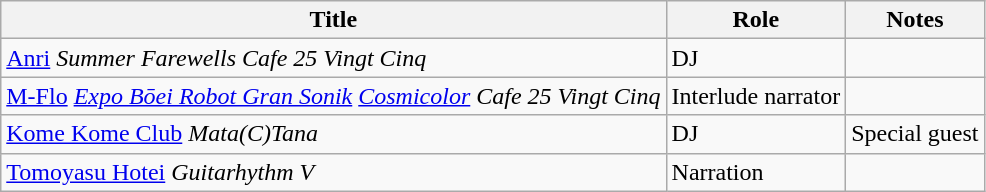<table class="wikitable">
<tr>
<th>Title</th>
<th>Role</th>
<th>Notes</th>
</tr>
<tr>
<td><a href='#'>Anri</a> <em>Summer Farewells</em> <em>Cafe 25 Vingt Cinq</em></td>
<td>DJ</td>
<td></td>
</tr>
<tr>
<td><a href='#'>M-Flo</a> <em><a href='#'>Expo Bōei Robot Gran Sonik</a></em> <em><a href='#'>Cosmicolor</a> Cafe 25 Vingt Cinq</em></td>
<td>Interlude narrator</td>
<td></td>
</tr>
<tr>
<td><a href='#'>Kome Kome Club</a> <em>Mata(C)Tana</em></td>
<td>DJ</td>
<td>Special guest</td>
</tr>
<tr>
<td><a href='#'>Tomoyasu Hotei</a> <em>Guitarhythm V</em></td>
<td>Narration</td>
<td></td>
</tr>
</table>
